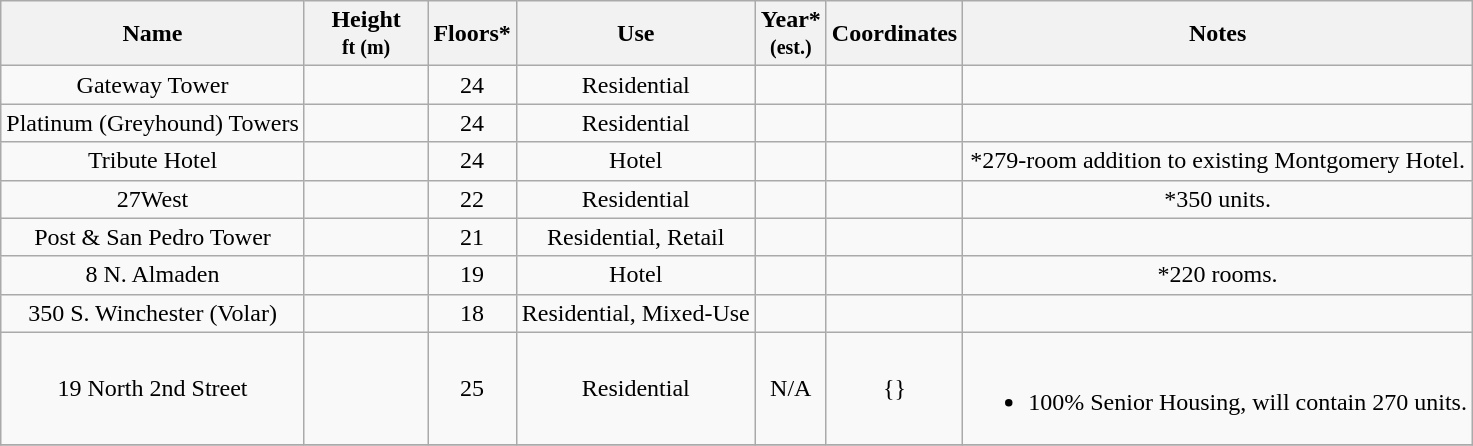<table class="wikitable sortable" style="text-align: center">
<tr>
<th>Name</th>
<th width="75px">Height<br><small>ft (m)</small></th>
<th>Floors*</th>
<th>Use</th>
<th>Year*<br><small>(est.)</small></th>
<th>Coordinates</th>
<th class="unsortable">Notes</th>
</tr>
<tr>
<td>Gateway Tower</td>
<td></td>
<td>24</td>
<td>Residential</td>
<td></td>
<td></td>
<td></td>
</tr>
<tr>
<td>Platinum (Greyhound) Towers</td>
<td></td>
<td>24</td>
<td>Residential</td>
<td></td>
<td></td>
<td></td>
</tr>
<tr>
<td>Tribute Hotel</td>
<td></td>
<td>24</td>
<td>Hotel</td>
<td></td>
<td></td>
<td>*279-room addition to existing Montgomery Hotel.</td>
</tr>
<tr>
<td>27West</td>
<td></td>
<td>22</td>
<td>Residential</td>
<td></td>
<td></td>
<td>*350 units.</td>
</tr>
<tr>
<td>Post & San Pedro Tower</td>
<td></td>
<td>21</td>
<td>Residential, Retail</td>
<td></td>
<td></td>
<td></td>
</tr>
<tr>
<td>8 N. Almaden</td>
<td></td>
<td>19</td>
<td>Hotel</td>
<td></td>
<td></td>
<td>*220 rooms.</td>
</tr>
<tr>
<td>350 S. Winchester (Volar)</td>
<td></td>
<td>18</td>
<td>Residential, Mixed-Use</td>
<td></td>
<td></td>
<td></td>
</tr>
<tr>
<td>19 North 2nd Street</td>
<td></td>
<td>25</td>
<td>Residential</td>
<td>N/A</td>
<td>{}</td>
<td><br><ul><li>100% Senior Housing, will contain 270 units.</li></ul></td>
</tr>
<tr>
</tr>
</table>
